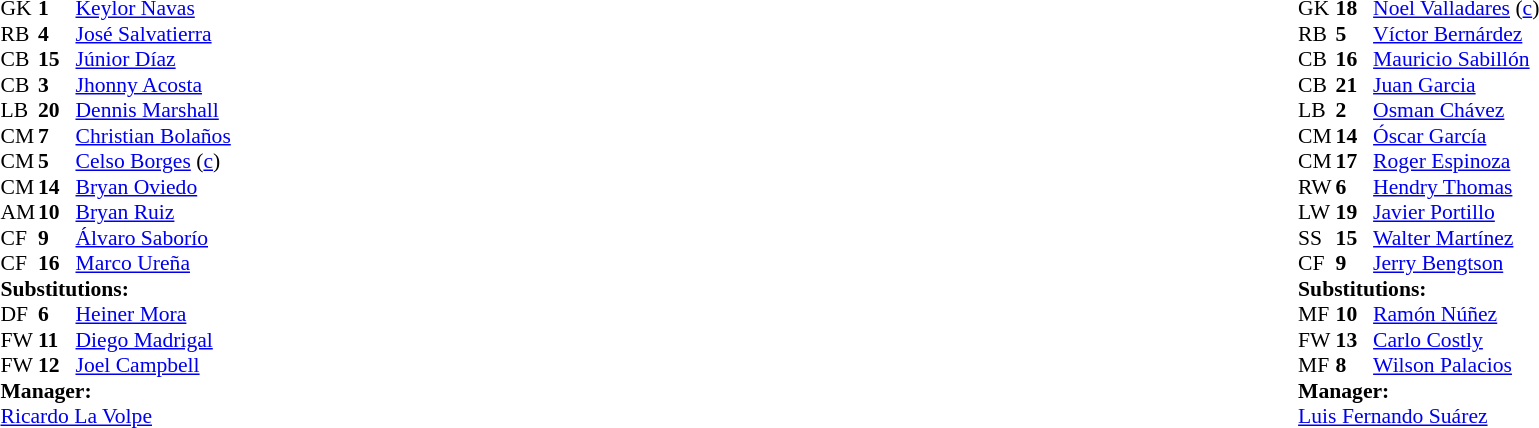<table width="100%">
<tr>
<td valign="top" width="50%"><br><table style="font-size: 90%" cellspacing="0" cellpadding="0">
<tr>
<th width="25"></th>
<th width="25"></th>
</tr>
<tr>
<td>GK</td>
<td><strong>1</strong></td>
<td><a href='#'>Keylor Navas</a></td>
</tr>
<tr>
<td>RB</td>
<td><strong>4</strong></td>
<td><a href='#'>José Salvatierra</a></td>
<td></td>
</tr>
<tr>
<td>CB</td>
<td><strong>15</strong></td>
<td><a href='#'>Júnior Díaz</a></td>
<td></td>
<td></td>
</tr>
<tr>
<td>CB</td>
<td><strong>3</strong></td>
<td><a href='#'>Jhonny Acosta</a></td>
</tr>
<tr>
<td>LB</td>
<td><strong>20</strong></td>
<td><a href='#'>Dennis Marshall</a></td>
</tr>
<tr>
<td>CM</td>
<td><strong>7</strong></td>
<td><a href='#'>Christian Bolaños</a></td>
<td></td>
<td></td>
</tr>
<tr>
<td>CM</td>
<td><strong>5</strong></td>
<td><a href='#'>Celso Borges</a> (<a href='#'>c</a>)</td>
</tr>
<tr>
<td>CM</td>
<td><strong>14</strong></td>
<td><a href='#'>Bryan Oviedo</a></td>
</tr>
<tr>
<td>AM</td>
<td><strong>10</strong></td>
<td><a href='#'>Bryan Ruiz</a></td>
</tr>
<tr>
<td>CF</td>
<td><strong>9</strong></td>
<td><a href='#'>Álvaro Saborío</a></td>
</tr>
<tr>
<td>CF</td>
<td><strong>16</strong></td>
<td><a href='#'>Marco Ureña</a></td>
<td></td>
<td></td>
</tr>
<tr>
<td colspan=3><strong>Substitutions:</strong></td>
</tr>
<tr>
<td>DF</td>
<td><strong>6</strong></td>
<td><a href='#'>Heiner Mora</a></td>
<td></td>
<td></td>
</tr>
<tr>
<td>FW</td>
<td><strong>11</strong></td>
<td><a href='#'>Diego Madrigal</a></td>
<td></td>
<td></td>
</tr>
<tr>
<td>FW</td>
<td><strong>12</strong></td>
<td><a href='#'>Joel Campbell</a></td>
<td></td>
<td></td>
</tr>
<tr>
<td colspan=3><strong>Manager:</strong></td>
</tr>
<tr>
<td colspan=3> <a href='#'>Ricardo La Volpe</a></td>
</tr>
</table>
</td>
<td valign="top"></td>
<td valign="top" width="50%"><br><table style="font-size: 90%" cellspacing="0" cellpadding="0" align="center">
<tr>
<th width=25></th>
<th width=25></th>
</tr>
<tr>
<td>GK</td>
<td><strong>18</strong></td>
<td><a href='#'>Noel Valladares</a> (<a href='#'>c</a>)</td>
<td></td>
</tr>
<tr>
<td>RB</td>
<td><strong>5</strong></td>
<td><a href='#'>Víctor Bernárdez</a></td>
<td></td>
</tr>
<tr>
<td>CB</td>
<td><strong>16</strong></td>
<td><a href='#'>Mauricio Sabillón</a></td>
</tr>
<tr>
<td>CB</td>
<td><strong>21</strong></td>
<td><a href='#'>Juan Garcia</a></td>
</tr>
<tr>
<td>LB</td>
<td><strong>2</strong></td>
<td><a href='#'>Osman Chávez</a></td>
</tr>
<tr>
<td>CM</td>
<td><strong>14</strong></td>
<td><a href='#'>Óscar García</a></td>
<td></td>
</tr>
<tr>
<td>CM</td>
<td><strong>17</strong></td>
<td><a href='#'>Roger Espinoza</a></td>
<td></td>
<td></td>
</tr>
<tr>
<td>RW</td>
<td><strong>6</strong></td>
<td><a href='#'>Hendry Thomas</a></td>
<td></td>
<td></td>
</tr>
<tr>
<td>LW</td>
<td><strong>19</strong></td>
<td><a href='#'>Javier Portillo</a></td>
<td></td>
</tr>
<tr>
<td>SS</td>
<td><strong>15</strong></td>
<td><a href='#'>Walter Martínez</a></td>
<td></td>
<td></td>
</tr>
<tr>
<td>CF</td>
<td><strong>9</strong></td>
<td><a href='#'>Jerry Bengtson</a></td>
</tr>
<tr>
<td colspan=3><strong>Substitutions:</strong></td>
</tr>
<tr>
<td>MF</td>
<td><strong>10</strong></td>
<td><a href='#'>Ramón Núñez</a></td>
<td></td>
<td></td>
</tr>
<tr>
<td>FW</td>
<td><strong>13</strong></td>
<td><a href='#'>Carlo Costly</a></td>
<td></td>
<td></td>
</tr>
<tr>
<td>MF</td>
<td><strong>8</strong></td>
<td><a href='#'>Wilson Palacios</a></td>
<td></td>
<td></td>
</tr>
<tr>
<td colspan=3><strong>Manager:</strong></td>
</tr>
<tr>
<td colspan=3> <a href='#'>Luis Fernando Suárez</a></td>
</tr>
</table>
</td>
</tr>
</table>
